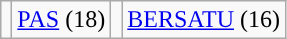<table class="wikitable">
<tr>
<td style="background:"></td>
<td><a href='#'>PAS</a> (18)</td>
<td style="background:"></td>
<td><a href='#'>BERSATU</a> (16)</td>
</tr>
</table>
